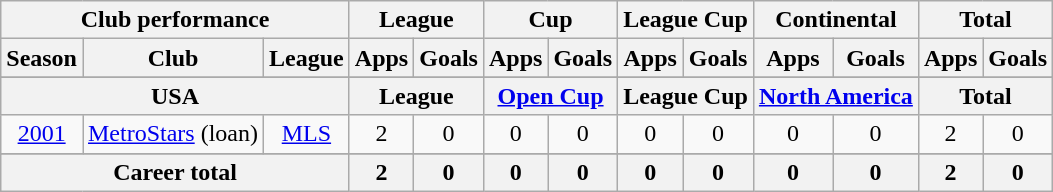<table class="wikitable" style="text-align:center">
<tr>
<th colspan=3>Club performance</th>
<th colspan=2>League</th>
<th colspan=2>Cup</th>
<th colspan=2>League Cup</th>
<th colspan=2>Continental</th>
<th colspan=2>Total</th>
</tr>
<tr>
<th>Season</th>
<th>Club</th>
<th>League</th>
<th>Apps</th>
<th>Goals</th>
<th>Apps</th>
<th>Goals</th>
<th>Apps</th>
<th>Goals</th>
<th>Apps</th>
<th>Goals</th>
<th>Apps</th>
<th>Goals</th>
</tr>
<tr>
</tr>
<tr>
<th colspan=3>USA</th>
<th colspan=2>League</th>
<th colspan=2><a href='#'>Open Cup</a></th>
<th colspan=2>League Cup</th>
<th colspan=2><a href='#'>North America</a></th>
<th colspan=2>Total</th>
</tr>
<tr>
<td><a href='#'>2001</a></td>
<td><a href='#'>MetroStars</a> (loan)</td>
<td><a href='#'>MLS</a></td>
<td>2</td>
<td>0</td>
<td>0</td>
<td>0</td>
<td>0</td>
<td>0</td>
<td>0</td>
<td>0</td>
<td>2</td>
<td>0</td>
</tr>
<tr>
</tr>
<tr>
<th colspan=3>Career total</th>
<th>2</th>
<th>0</th>
<th>0</th>
<th>0</th>
<th>0</th>
<th>0</th>
<th>0</th>
<th>0</th>
<th>2</th>
<th>0</th>
</tr>
</table>
